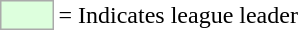<table>
<tr>
<td style="background:#DDFFDD; border:1px solid #aaa; width:2em;"></td>
<td>= Indicates league leader</td>
</tr>
</table>
